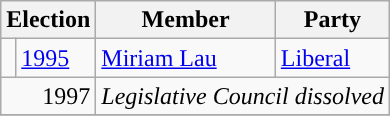<table class="wikitable">
<tr>
<th colspan="2">Election</th>
<th>Member</th>
<th>Party</th>
</tr>
<tr>
<td style="background-color: "></td>
<td><a href='#'>1995</a></td>
<td><a href='#'>Miriam Lau</a></td>
<td><a href='#'>Liberal</a></td>
</tr>
<tr>
<td colspan=2 align=right>1997</td>
<td colspan=2><em>Legislative Council dissolved</em></td>
</tr>
<tr>
</tr>
</table>
